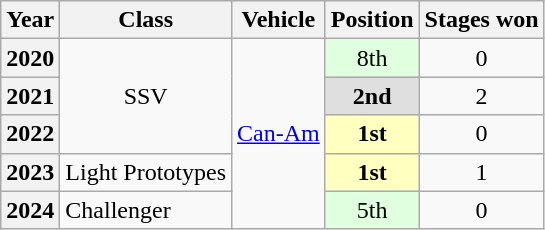<table class="wikitable">
<tr>
<th>Year</th>
<th>Class</th>
<th>Vehicle</th>
<th>Position</th>
<th>Stages won</th>
</tr>
<tr>
<th>2020</th>
<td rowspan="3" align="center">SSV</td>
<td rowspan="5"> <a href='#'>Can-Am</a></td>
<td align="center" style="background:#dfffdf;">8th</td>
<td align="center">0</td>
</tr>
<tr>
<th>2021</th>
<td align="center" style="background:#DFDFDF;"><strong>2nd</strong></td>
<td align="center">2</td>
</tr>
<tr>
<th>2022</th>
<td align="center" style="background:#FFFFBF;"><strong>1st</strong></td>
<td align="center">0</td>
</tr>
<tr>
<th>2023</th>
<td>Light Prototypes</td>
<td align="center" style="background:#FFFFBF;"><strong>1st</strong></td>
<td align="center">1</td>
</tr>
<tr>
<th>2024</th>
<td>Challenger</td>
<td align="center" style="background:#dfffdf;">5th</td>
<td align="center">0</td>
</tr>
</table>
